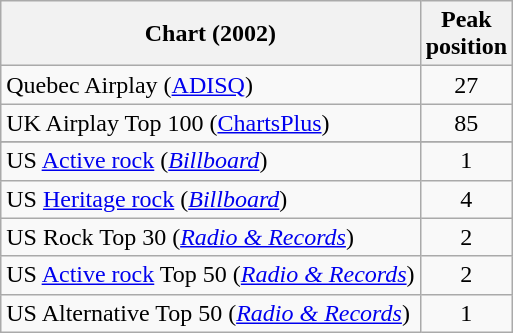<table class="wikitable sortable">
<tr>
<th>Chart (2002)<br></th>
<th>Peak<br>position</th>
</tr>
<tr>
<td>Quebec Airplay (<a href='#'>ADISQ</a>)</td>
<td style="text-align:center;">27</td>
</tr>
<tr>
<td>UK Airplay Top 100 (<a href='#'>ChartsPlus</a>)</td>
<td style="text-align:center;">85</td>
</tr>
<tr>
</tr>
<tr>
</tr>
<tr>
</tr>
<tr>
<td>US <a href='#'>Active rock</a> (<em><a href='#'>Billboard</a></em>)</td>
<td style="text-align:center;">1</td>
</tr>
<tr>
<td>US <a href='#'>Heritage rock</a> (<em><a href='#'>Billboard</a></em>)</td>
<td style="text-align:center;">4</td>
</tr>
<tr>
<td>US Rock Top 30 (<em><a href='#'>Radio & Records</a></em>)</td>
<td style="text-align:center;">2</td>
</tr>
<tr>
<td>US <a href='#'>Active rock</a> Top 50 (<em><a href='#'>Radio & Records</a></em>)</td>
<td style="text-align:center;">2</td>
</tr>
<tr>
<td>US Alternative Top 50 (<em><a href='#'>Radio & Records</a></em>)</td>
<td style="text-align:center;">1</td>
</tr>
</table>
